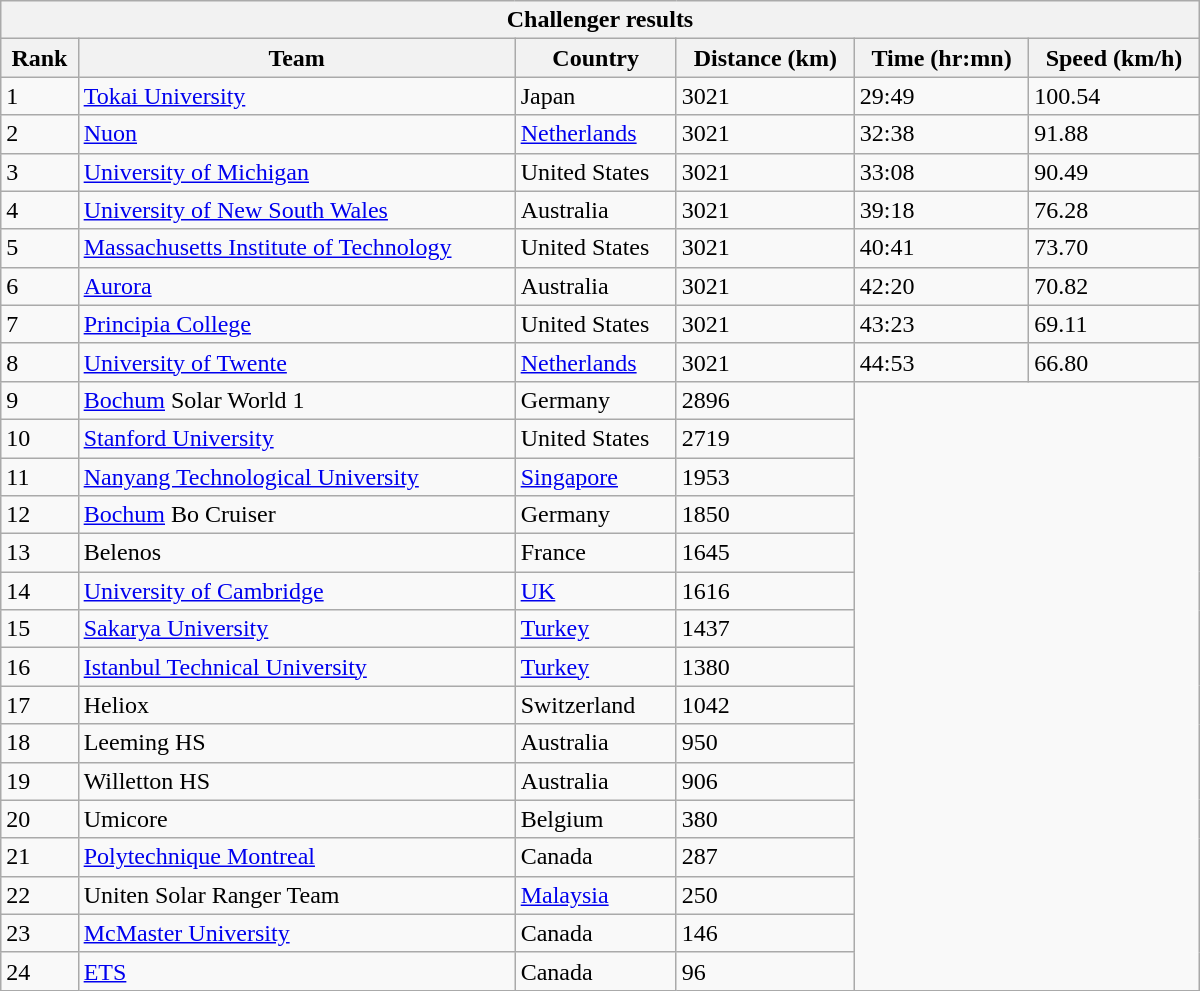<table class="wikitable collapsible collapsed" style="min-width:50em;">
<tr>
<th colspan=6>Challenger results</th>
</tr>
<tr>
<th>Rank</th>
<th>Team</th>
<th>Country</th>
<th>Distance (km)</th>
<th>Time (hr:mn)</th>
<th>Speed (km/h)</th>
</tr>
<tr>
<td>1</td>
<td><a href='#'>Tokai University</a></td>
<td>Japan</td>
<td>3021</td>
<td>29:49</td>
<td>100.54</td>
</tr>
<tr>
<td>2</td>
<td><a href='#'>Nuon</a></td>
<td><a href='#'>Netherlands</a></td>
<td>3021</td>
<td>32:38</td>
<td>91.88</td>
</tr>
<tr>
<td>3</td>
<td><a href='#'>University of Michigan</a></td>
<td>United States</td>
<td>3021</td>
<td>33:08</td>
<td>90.49</td>
</tr>
<tr>
<td>4</td>
<td><a href='#'>University of New South Wales</a></td>
<td>Australia</td>
<td>3021</td>
<td>39:18</td>
<td>76.28</td>
</tr>
<tr>
<td>5</td>
<td><a href='#'>Massachusetts Institute of Technology</a></td>
<td>United States</td>
<td>3021</td>
<td>40:41</td>
<td>73.70</td>
</tr>
<tr>
<td>6</td>
<td><a href='#'>Aurora</a></td>
<td>Australia</td>
<td>3021</td>
<td>42:20</td>
<td>70.82</td>
</tr>
<tr>
<td>7</td>
<td><a href='#'>Principia College</a></td>
<td>United States</td>
<td>3021</td>
<td>43:23</td>
<td>69.11</td>
</tr>
<tr>
<td>8</td>
<td><a href='#'>University of Twente</a></td>
<td><a href='#'>Netherlands</a></td>
<td>3021</td>
<td>44:53</td>
<td>66.80</td>
</tr>
<tr>
<td>9</td>
<td><a href='#'>Bochum</a> Solar World 1</td>
<td>Germany</td>
<td>2896</td>
</tr>
<tr>
<td>10</td>
<td><a href='#'>Stanford University</a></td>
<td>United States</td>
<td>2719</td>
</tr>
<tr>
<td>11</td>
<td><a href='#'>Nanyang Technological University</a></td>
<td><a href='#'>Singapore</a></td>
<td>1953</td>
</tr>
<tr>
<td>12</td>
<td><a href='#'>Bochum</a> Bo Cruiser</td>
<td>Germany</td>
<td>1850</td>
</tr>
<tr>
<td>13</td>
<td>Belenos</td>
<td>France</td>
<td>1645</td>
</tr>
<tr>
<td>14</td>
<td><a href='#'>University of Cambridge</a></td>
<td><a href='#'>UK</a></td>
<td>1616</td>
</tr>
<tr>
<td>15</td>
<td><a href='#'>Sakarya University</a></td>
<td><a href='#'>Turkey</a></td>
<td>1437</td>
</tr>
<tr>
<td>16</td>
<td><a href='#'>Istanbul Technical University</a></td>
<td><a href='#'>Turkey</a></td>
<td>1380</td>
</tr>
<tr>
<td>17</td>
<td>Heliox</td>
<td>Switzerland</td>
<td>1042</td>
</tr>
<tr>
<td>18</td>
<td>Leeming HS</td>
<td>Australia</td>
<td>950</td>
</tr>
<tr>
<td>19</td>
<td>Willetton HS</td>
<td>Australia</td>
<td>906</td>
</tr>
<tr>
<td>20</td>
<td>Umicore</td>
<td>Belgium</td>
<td>380</td>
</tr>
<tr>
<td>21</td>
<td><a href='#'>Polytechnique Montreal</a></td>
<td>Canada</td>
<td>287</td>
</tr>
<tr>
<td>22</td>
<td>Uniten Solar Ranger Team</td>
<td><a href='#'>Malaysia</a></td>
<td>250</td>
</tr>
<tr>
<td>23</td>
<td><a href='#'>McMaster University</a></td>
<td>Canada</td>
<td>146</td>
</tr>
<tr>
<td>24</td>
<td><a href='#'>ETS</a></td>
<td>Canada</td>
<td>96</td>
</tr>
</table>
